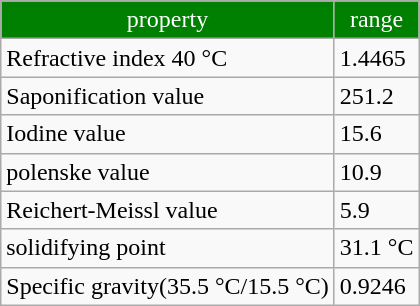<table class="wikitable">
<tr style="background:green; color:white" align="center">
<td>property</td>
<td>range</td>
</tr>
<tr>
<td>Refractive index 40 °C</td>
<td>1.4465</td>
</tr>
<tr>
<td>Saponification value</td>
<td>251.2</td>
</tr>
<tr>
<td>Iodine value</td>
<td>15.6</td>
</tr>
<tr>
<td>polenske value</td>
<td>10.9</td>
</tr>
<tr>
<td>Reichert-Meissl value</td>
<td>5.9</td>
</tr>
<tr>
<td>solidifying point</td>
<td>31.1 °C</td>
</tr>
<tr>
<td>Specific gravity(35.5 °C/15.5 °C)</td>
<td>0.9246</td>
</tr>
</table>
